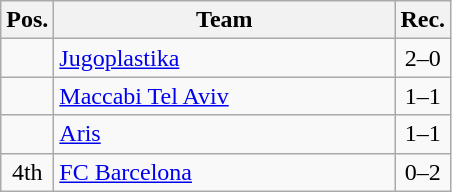<table class="wikitable" style="text-align:center">
<tr>
<th width=25>Pos.</th>
<th width=220>Team</th>
<th width=25>Rec.</th>
</tr>
<tr>
<td></td>
<td align=left> <a href='#'>Jugoplastika</a></td>
<td>2–0</td>
</tr>
<tr>
<td></td>
<td align=left> <a href='#'>Maccabi Tel Aviv</a></td>
<td>1–1</td>
</tr>
<tr>
<td></td>
<td align=left> <a href='#'>Aris</a></td>
<td>1–1</td>
</tr>
<tr>
<td>4th</td>
<td align=left> <a href='#'>FC Barcelona</a></td>
<td>0–2</td>
</tr>
</table>
